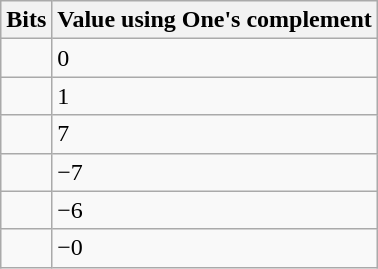<table class="wikitable" style="margin-left: auto; margin-right: auto; border: none;">
<tr>
<th>Bits</th>
<th>Value using One's complement</th>
</tr>
<tr>
<td></td>
<td>0</td>
</tr>
<tr>
<td></td>
<td>1</td>
</tr>
<tr>
<td></td>
<td>7</td>
</tr>
<tr>
<td></td>
<td>−7</td>
</tr>
<tr>
<td></td>
<td>−6</td>
</tr>
<tr>
<td></td>
<td>−0</td>
</tr>
</table>
